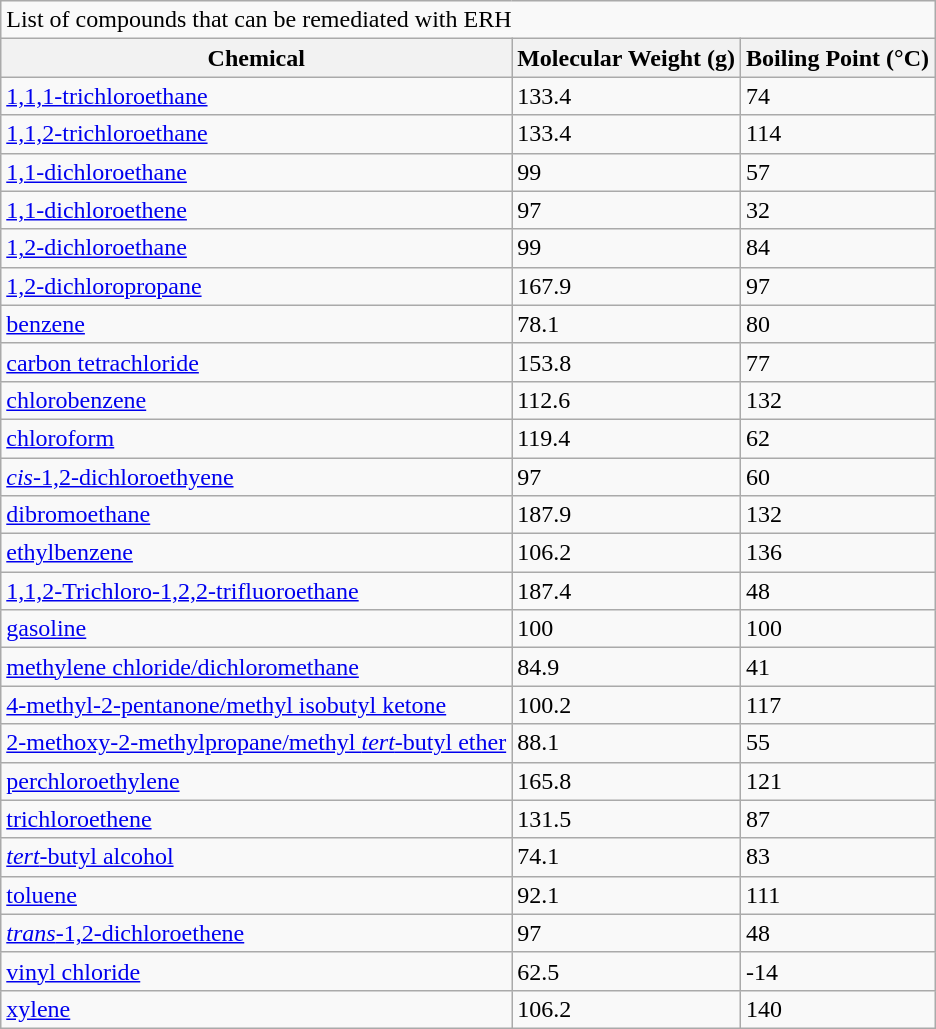<table class="wikitable" border="1">
<tr>
<td colspan="3">List of compounds that can be remediated with ERH</td>
</tr>
<tr>
<th>Chemical</th>
<th>Molecular Weight (g)</th>
<th>Boiling Point (°C)</th>
</tr>
<tr>
<td><a href='#'>1,1,1-trichloroethane</a></td>
<td>133.4</td>
<td>74</td>
</tr>
<tr>
<td><a href='#'>1,1,2-trichloroethane</a></td>
<td>133.4</td>
<td>114</td>
</tr>
<tr>
<td><a href='#'>1,1-dichloroethane</a></td>
<td>99</td>
<td>57</td>
</tr>
<tr>
<td><a href='#'>1,1-dichloroethene</a></td>
<td>97</td>
<td>32</td>
</tr>
<tr>
<td><a href='#'>1,2-dichloroethane</a></td>
<td>99</td>
<td>84</td>
</tr>
<tr>
<td><a href='#'>1,2-dichloropropane</a></td>
<td>167.9</td>
<td>97</td>
</tr>
<tr>
<td><a href='#'>benzene</a></td>
<td>78.1</td>
<td>80</td>
</tr>
<tr>
<td><a href='#'>carbon tetrachloride</a></td>
<td>153.8</td>
<td>77</td>
</tr>
<tr>
<td><a href='#'>chlorobenzene</a></td>
<td>112.6</td>
<td>132</td>
</tr>
<tr>
<td><a href='#'>chloroform</a></td>
<td>119.4</td>
<td>62</td>
</tr>
<tr>
<td><a href='#'><em>cis</em>-1,2-dichloroethyene</a></td>
<td>97</td>
<td>60</td>
</tr>
<tr>
<td><a href='#'>dibromoethane</a></td>
<td>187.9</td>
<td>132</td>
</tr>
<tr>
<td><a href='#'>ethylbenzene</a></td>
<td>106.2</td>
<td>136</td>
</tr>
<tr>
<td><a href='#'>1,1,2-Trichloro-1,2,2-trifluoroethane</a></td>
<td>187.4</td>
<td>48</td>
</tr>
<tr>
<td><a href='#'>gasoline</a></td>
<td>100</td>
<td>100</td>
</tr>
<tr>
<td><a href='#'>methylene chloride/dichloromethane</a></td>
<td>84.9</td>
<td>41</td>
</tr>
<tr>
<td><a href='#'>4-methyl-2-pentanone/methyl isobutyl ketone</a></td>
<td>100.2</td>
<td>117</td>
</tr>
<tr>
<td><a href='#'>2-methoxy-2-methylpropane/methyl <em>tert</em>-butyl ether</a></td>
<td>88.1</td>
<td>55</td>
</tr>
<tr>
<td><a href='#'>perchloroethylene</a></td>
<td>165.8</td>
<td>121</td>
</tr>
<tr>
<td><a href='#'>trichloroethene</a></td>
<td>131.5</td>
<td>87</td>
</tr>
<tr>
<td><a href='#'><em>tert</em>-butyl alcohol</a></td>
<td>74.1</td>
<td>83</td>
</tr>
<tr>
<td><a href='#'>toluene</a></td>
<td>92.1</td>
<td>111</td>
</tr>
<tr>
<td><a href='#'><em>trans</em>-1,2-dichloroethene</a></td>
<td>97</td>
<td>48</td>
</tr>
<tr>
<td><a href='#'>vinyl chloride</a></td>
<td>62.5</td>
<td>-14</td>
</tr>
<tr>
<td><a href='#'>xylene</a></td>
<td>106.2</td>
<td>140</td>
</tr>
</table>
